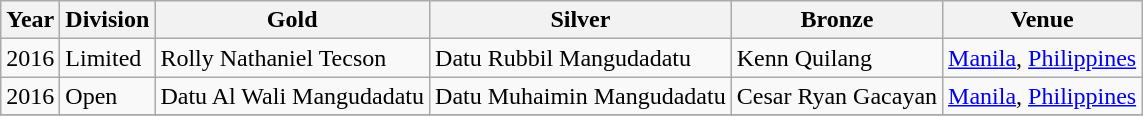<table class="wikitable sortable" style="text-align: left;">
<tr>
<th>Year</th>
<th>Division</th>
<th>Gold</th>
<th>Silver</th>
<th>Bronze</th>
<th>Venue</th>
</tr>
<tr>
<td>2016</td>
<td>Limited</td>
<td>Rolly Nathaniel Tecson</td>
<td>Datu Rubbil Mangudadatu</td>
<td>Kenn Quilang</td>
<td><a href='#'>Manila</a>, <a href='#'>Philippines</a></td>
</tr>
<tr>
<td>2016</td>
<td>Open</td>
<td>Datu Al Wali Mangudadatu</td>
<td>Datu Muhaimin Mangudadatu</td>
<td>Cesar Ryan Gacayan</td>
<td><a href='#'>Manila</a>, <a href='#'>Philippines</a></td>
</tr>
<tr>
</tr>
</table>
